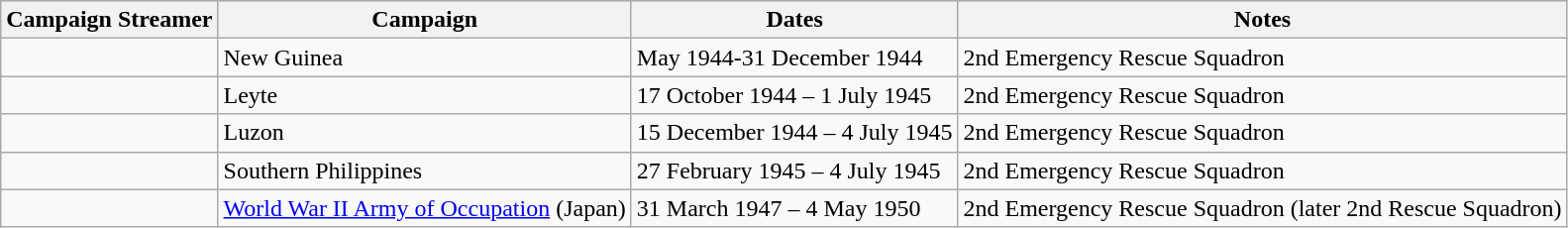<table class="wikitable">
<tr style="background:#efefef;">
<th>Campaign Streamer</th>
<th>Campaign</th>
<th>Dates</th>
<th>Notes</th>
</tr>
<tr>
<td></td>
<td>New Guinea</td>
<td>May 1944-31 December 1944</td>
<td>2nd Emergency Rescue Squadron</td>
</tr>
<tr>
<td></td>
<td>Leyte</td>
<td>17 October 1944 – 1 July 1945</td>
<td>2nd Emergency Rescue Squadron</td>
</tr>
<tr>
<td></td>
<td>Luzon</td>
<td>15 December 1944 – 4 July 1945</td>
<td>2nd Emergency Rescue Squadron</td>
</tr>
<tr>
<td></td>
<td>Southern Philippines</td>
<td>27 February 1945 – 4 July 1945</td>
<td>2nd Emergency Rescue Squadron</td>
</tr>
<tr>
<td></td>
<td><a href='#'>World War II Army of Occupation</a> (Japan)</td>
<td>31 March 1947 – 4 May 1950</td>
<td>2nd Emergency Rescue Squadron (later 2nd Rescue Squadron)</td>
</tr>
</table>
